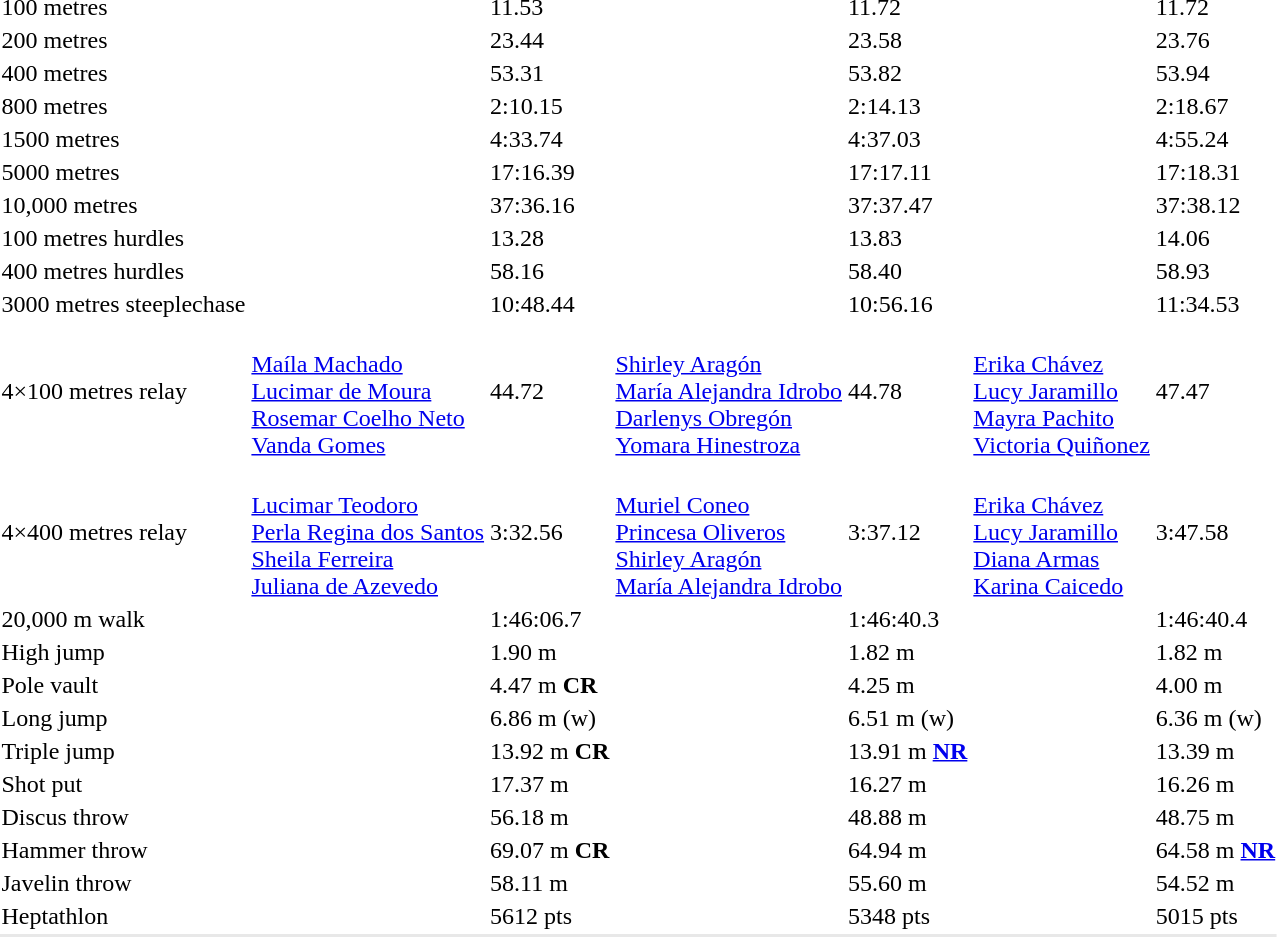<table>
<tr>
<td>100 metres</td>
<td></td>
<td>11.53</td>
<td></td>
<td>11.72</td>
<td></td>
<td>11.72</td>
</tr>
<tr>
<td>200 metres</td>
<td></td>
<td>23.44</td>
<td></td>
<td>23.58</td>
<td></td>
<td>23.76</td>
</tr>
<tr>
<td>400 metres</td>
<td></td>
<td>53.31</td>
<td></td>
<td>53.82</td>
<td></td>
<td>53.94</td>
</tr>
<tr>
<td>800 metres</td>
<td></td>
<td>2:10.15</td>
<td></td>
<td>2:14.13</td>
<td></td>
<td>2:18.67</td>
</tr>
<tr>
<td>1500 metres</td>
<td></td>
<td>4:33.74</td>
<td></td>
<td>4:37.03</td>
<td></td>
<td>4:55.24</td>
</tr>
<tr>
<td>5000 metres</td>
<td></td>
<td>17:16.39</td>
<td></td>
<td>17:17.11</td>
<td></td>
<td>17:18.31</td>
</tr>
<tr>
<td>10,000 metres</td>
<td></td>
<td>37:36.16</td>
<td></td>
<td>37:37.47</td>
<td></td>
<td>37:38.12</td>
</tr>
<tr>
<td>100 metres hurdles</td>
<td></td>
<td>13.28</td>
<td></td>
<td>13.83</td>
<td></td>
<td>14.06</td>
</tr>
<tr>
<td>400 metres hurdles</td>
<td></td>
<td>58.16</td>
<td></td>
<td>58.40</td>
<td></td>
<td>58.93</td>
</tr>
<tr>
<td>3000 metres steeplechase</td>
<td></td>
<td>10:48.44</td>
<td></td>
<td>10:56.16</td>
<td></td>
<td>11:34.53</td>
</tr>
<tr>
<td>4×100 metres relay</td>
<td><br><a href='#'>Maíla Machado</a><br><a href='#'>Lucimar de Moura</a><br><a href='#'>Rosemar Coelho Neto</a><br><a href='#'>Vanda Gomes</a></td>
<td>44.72</td>
<td><br><a href='#'>Shirley Aragón</a><br><a href='#'>María Alejandra Idrobo</a><br><a href='#'>Darlenys Obregón</a><br><a href='#'>Yomara Hinestroza</a></td>
<td>44.78</td>
<td><br><a href='#'>Erika Chávez</a><br><a href='#'>Lucy Jaramillo</a><br><a href='#'>Mayra Pachito</a><br><a href='#'>Victoria Quiñonez</a></td>
<td>47.47</td>
</tr>
<tr>
<td>4×400 metres relay</td>
<td><br><a href='#'>Lucimar Teodoro</a><br><a href='#'>Perla Regina dos Santos</a><br><a href='#'>Sheila Ferreira</a><br><a href='#'>Juliana de Azevedo</a></td>
<td>3:32.56</td>
<td><br><a href='#'>Muriel Coneo</a><br><a href='#'>Princesa Oliveros</a><br><a href='#'>Shirley Aragón</a><br><a href='#'>María Alejandra Idrobo</a></td>
<td>3:37.12</td>
<td><br><a href='#'>Erika Chávez</a><br><a href='#'>Lucy Jaramillo</a><br><a href='#'>Diana Armas</a><br><a href='#'>Karina Caicedo</a></td>
<td>3:47.58</td>
</tr>
<tr>
<td>20,000 m walk</td>
<td></td>
<td>1:46:06.7</td>
<td></td>
<td>1:46:40.3</td>
<td></td>
<td>1:46:40.4</td>
</tr>
<tr>
<td>High jump</td>
<td></td>
<td>1.90 m</td>
<td></td>
<td>1.82 m</td>
<td></td>
<td>1.82 m</td>
</tr>
<tr>
<td>Pole vault</td>
<td></td>
<td>4.47 m <strong>CR</strong></td>
<td></td>
<td>4.25 m</td>
<td></td>
<td>4.00 m</td>
</tr>
<tr>
<td>Long jump</td>
<td></td>
<td>6.86 m (w)</td>
<td></td>
<td>6.51 m (w)</td>
<td></td>
<td>6.36 m (w)</td>
</tr>
<tr>
<td>Triple jump</td>
<td></td>
<td>13.92 m <strong>CR</strong></td>
<td></td>
<td>13.91 m <strong><a href='#'>NR</a></strong></td>
<td></td>
<td>13.39 m</td>
</tr>
<tr>
<td>Shot put</td>
<td></td>
<td>17.37 m</td>
<td></td>
<td>16.27 m</td>
<td></td>
<td>16.26 m</td>
</tr>
<tr>
<td>Discus throw</td>
<td></td>
<td>56.18 m</td>
<td></td>
<td>48.88 m</td>
<td></td>
<td>48.75 m</td>
</tr>
<tr>
<td>Hammer throw</td>
<td></td>
<td>69.07 m <strong>CR</strong></td>
<td></td>
<td>64.94 m</td>
<td></td>
<td>64.58 m <strong><a href='#'>NR</a></strong></td>
</tr>
<tr>
<td>Javelin throw</td>
<td></td>
<td>58.11 m</td>
<td></td>
<td>55.60 m</td>
<td></td>
<td>54.52 m</td>
</tr>
<tr>
<td>Heptathlon</td>
<td></td>
<td>5612 pts</td>
<td></td>
<td>5348 pts</td>
<td></td>
<td>5015 pts</td>
</tr>
<tr bgcolor= e8e8e8>
<td colspan=7></td>
</tr>
</table>
